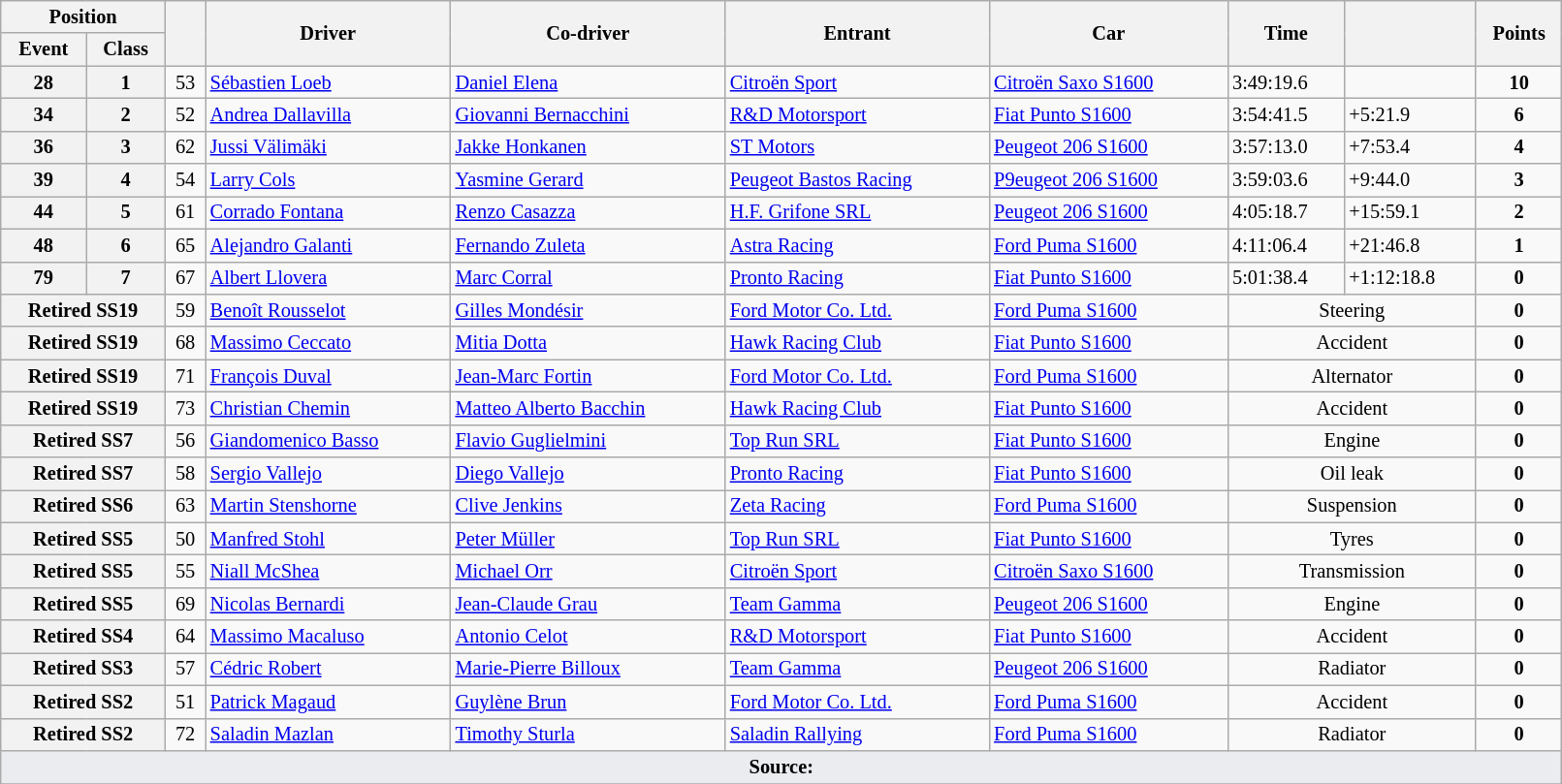<table class="wikitable" width=85% style="font-size: 85%;">
<tr>
<th colspan="2">Position</th>
<th rowspan="2"></th>
<th rowspan="2">Driver</th>
<th rowspan="2">Co-driver</th>
<th rowspan="2">Entrant</th>
<th rowspan="2">Car</th>
<th rowspan="2">Time</th>
<th rowspan="2"></th>
<th rowspan="2">Points</th>
</tr>
<tr>
<th>Event</th>
<th>Class</th>
</tr>
<tr>
<th>28</th>
<th>1</th>
<td align="center">53</td>
<td> <a href='#'>Sébastien Loeb</a></td>
<td> <a href='#'>Daniel Elena</a></td>
<td> <a href='#'>Citroën Sport</a></td>
<td><a href='#'>Citroën Saxo S1600</a></td>
<td>3:49:19.6</td>
<td></td>
<td align="center"><strong>10</strong></td>
</tr>
<tr>
<th>34</th>
<th>2</th>
<td align="center">52</td>
<td> <a href='#'>Andrea Dallavilla</a></td>
<td> <a href='#'>Giovanni Bernacchini</a></td>
<td> <a href='#'>R&D Motorsport</a></td>
<td><a href='#'>Fiat Punto S1600</a></td>
<td>3:54:41.5</td>
<td>+5:21.9</td>
<td align="center"><strong>6</strong></td>
</tr>
<tr>
<th>36</th>
<th>3</th>
<td align="center">62</td>
<td> <a href='#'>Jussi Välimäki</a></td>
<td> <a href='#'>Jakke Honkanen</a></td>
<td> <a href='#'>ST Motors</a></td>
<td><a href='#'>Peugeot 206 S1600</a></td>
<td>3:57:13.0</td>
<td>+7:53.4</td>
<td align="center"><strong>4</strong></td>
</tr>
<tr>
<th>39</th>
<th>4</th>
<td align="center">54</td>
<td> <a href='#'>Larry Cols</a></td>
<td> <a href='#'>Yasmine Gerard</a></td>
<td> <a href='#'>Peugeot Bastos Racing</a></td>
<td><a href='#'>P9eugeot 206 S1600</a></td>
<td>3:59:03.6</td>
<td>+9:44.0</td>
<td align="center"><strong>3</strong></td>
</tr>
<tr>
<th>44</th>
<th>5</th>
<td align="center">61</td>
<td> <a href='#'>Corrado Fontana</a></td>
<td> <a href='#'>Renzo Casazza</a></td>
<td> <a href='#'>H.F. Grifone SRL</a></td>
<td><a href='#'>Peugeot 206 S1600</a></td>
<td>4:05:18.7</td>
<td>+15:59.1</td>
<td align="center"><strong>2</strong></td>
</tr>
<tr>
<th>48</th>
<th>6</th>
<td align="center">65</td>
<td> <a href='#'>Alejandro Galanti</a></td>
<td> <a href='#'>Fernando Zuleta</a></td>
<td> <a href='#'>Astra Racing</a></td>
<td><a href='#'>Ford Puma S1600</a></td>
<td>4:11:06.4</td>
<td>+21:46.8</td>
<td align="center"><strong>1</strong></td>
</tr>
<tr>
<th>79</th>
<th>7</th>
<td align="center">67</td>
<td> <a href='#'>Albert Llovera</a></td>
<td> <a href='#'>Marc Corral</a></td>
<td> <a href='#'>Pronto Racing</a></td>
<td><a href='#'>Fiat Punto S1600</a></td>
<td>5:01:38.4</td>
<td>+1:12:18.8</td>
<td align="center"><strong>0</strong></td>
</tr>
<tr>
<th colspan="2">Retired SS19</th>
<td align="center">59</td>
<td> <a href='#'>Benoît Rousselot</a></td>
<td> <a href='#'>Gilles Mondésir</a></td>
<td> <a href='#'>Ford Motor Co. Ltd.</a></td>
<td><a href='#'>Ford Puma S1600</a></td>
<td align="center" colspan="2">Steering</td>
<td align="center"><strong>0</strong></td>
</tr>
<tr>
<th colspan="2">Retired SS19</th>
<td align="center">68</td>
<td> <a href='#'>Massimo Ceccato</a></td>
<td> <a href='#'>Mitia Dotta</a></td>
<td> <a href='#'>Hawk Racing Club</a></td>
<td><a href='#'>Fiat Punto S1600</a></td>
<td align="center" colspan="2">Accident</td>
<td align="center"><strong>0</strong></td>
</tr>
<tr>
<th colspan="2">Retired SS19</th>
<td align="center">71</td>
<td> <a href='#'>François Duval</a></td>
<td> <a href='#'>Jean-Marc Fortin</a></td>
<td> <a href='#'>Ford Motor Co. Ltd.</a></td>
<td><a href='#'>Ford Puma S1600</a></td>
<td align="center" colspan="2">Alternator</td>
<td align="center"><strong>0</strong></td>
</tr>
<tr>
<th colspan="2">Retired SS19</th>
<td align="center">73</td>
<td> <a href='#'>Christian Chemin</a></td>
<td> <a href='#'>Matteo Alberto Bacchin</a></td>
<td> <a href='#'>Hawk Racing Club</a></td>
<td><a href='#'>Fiat Punto S1600</a></td>
<td align="center" colspan="2">Accident</td>
<td align="center"><strong>0</strong></td>
</tr>
<tr>
<th colspan="2">Retired SS7</th>
<td align="center">56</td>
<td> <a href='#'>Giandomenico Basso</a></td>
<td> <a href='#'>Flavio Guglielmini</a></td>
<td> <a href='#'>Top Run SRL</a></td>
<td><a href='#'>Fiat Punto S1600</a></td>
<td align="center" colspan="2">Engine</td>
<td align="center"><strong>0</strong></td>
</tr>
<tr>
<th colspan="2">Retired SS7</th>
<td align="center">58</td>
<td> <a href='#'>Sergio Vallejo</a></td>
<td> <a href='#'>Diego Vallejo</a></td>
<td> <a href='#'>Pronto Racing</a></td>
<td><a href='#'>Fiat Punto S1600</a></td>
<td align="center" colspan="2">Oil leak</td>
<td align="center"><strong>0</strong></td>
</tr>
<tr>
<th colspan="2">Retired SS6</th>
<td align="center">63</td>
<td> <a href='#'>Martin Stenshorne</a></td>
<td> <a href='#'>Clive Jenkins</a></td>
<td> <a href='#'>Zeta Racing</a></td>
<td><a href='#'>Ford Puma S1600</a></td>
<td align="center" colspan="2">Suspension</td>
<td align="center"><strong>0</strong></td>
</tr>
<tr>
<th colspan="2">Retired SS5</th>
<td align="center">50</td>
<td> <a href='#'>Manfred Stohl</a></td>
<td> <a href='#'>Peter Müller</a></td>
<td> <a href='#'>Top Run SRL</a></td>
<td><a href='#'>Fiat Punto S1600</a></td>
<td align="center" colspan="2">Tyres</td>
<td align="center"><strong>0</strong></td>
</tr>
<tr>
<th colspan="2">Retired SS5</th>
<td align="center">55</td>
<td> <a href='#'>Niall McShea</a></td>
<td> <a href='#'>Michael Orr</a></td>
<td> <a href='#'>Citroën Sport</a></td>
<td><a href='#'>Citroën Saxo S1600</a></td>
<td align="center" colspan="2">Transmission</td>
<td align="center"><strong>0</strong></td>
</tr>
<tr>
<th colspan="2">Retired SS5</th>
<td align="center">69</td>
<td> <a href='#'>Nicolas Bernardi</a></td>
<td> <a href='#'>Jean-Claude Grau</a></td>
<td> <a href='#'>Team Gamma</a></td>
<td><a href='#'>Peugeot 206 S1600</a></td>
<td align="center" colspan="2">Engine</td>
<td align="center"><strong>0</strong></td>
</tr>
<tr>
<th colspan="2">Retired SS4</th>
<td align="center">64</td>
<td> <a href='#'>Massimo Macaluso</a></td>
<td> <a href='#'>Antonio Celot</a></td>
<td> <a href='#'>R&D Motorsport</a></td>
<td><a href='#'>Fiat Punto S1600</a></td>
<td align="center" colspan="2">Accident</td>
<td align="center"><strong>0</strong></td>
</tr>
<tr>
<th colspan="2">Retired SS3</th>
<td align="center">57</td>
<td> <a href='#'>Cédric Robert</a></td>
<td> <a href='#'>Marie-Pierre Billoux</a></td>
<td> <a href='#'>Team Gamma</a></td>
<td><a href='#'>Peugeot 206 S1600</a></td>
<td align="center" colspan="2">Radiator</td>
<td align="center"><strong>0</strong></td>
</tr>
<tr>
<th colspan="2">Retired SS2</th>
<td align="center">51</td>
<td> <a href='#'>Patrick Magaud</a></td>
<td> <a href='#'>Guylène Brun</a></td>
<td> <a href='#'>Ford Motor Co. Ltd.</a></td>
<td><a href='#'>Ford Puma S1600</a></td>
<td align="center" colspan="2">Accident</td>
<td align="center"><strong>0</strong></td>
</tr>
<tr>
<th colspan="2">Retired SS2</th>
<td align="center">72</td>
<td> <a href='#'>Saladin Mazlan</a></td>
<td> <a href='#'>Timothy Sturla</a></td>
<td> <a href='#'>Saladin Rallying</a></td>
<td><a href='#'>Ford Puma S1600</a></td>
<td align="center" colspan="2">Radiator</td>
<td align="center"><strong>0</strong></td>
</tr>
<tr>
<td style="background-color:#EAECF0; text-align:center" colspan="10"><strong>Source:</strong></td>
</tr>
<tr>
</tr>
</table>
